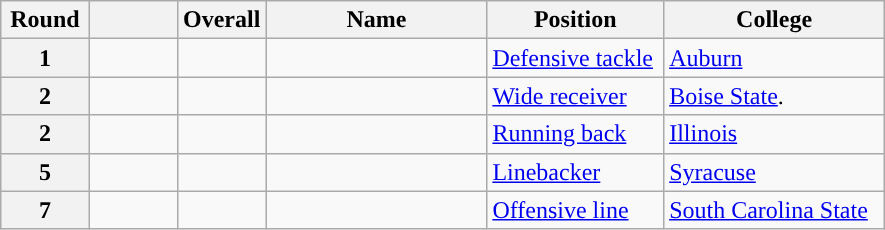<table class="wikitable sortable">
<tr>
<th scope="col" style="width: 10%;">Round</th>
<th scope="col" style="width: 10%;"></th>
<th scope="col" style="width: 10%;">Overall</th>
<th scope="col" style="width: 25%;">Name</th>
<th scope="col" style="width: 20%;">Position</th>
<th scope="col" style="width: 25%;">College</th>
</tr>
<tr>
<th scope="row">1</th>
<td></td>
<td></td>
<td></td>
<td><a href='#'>Defensive tackle</a></td>
<td><a href='#'>Auburn</a></td>
</tr>
<tr>
<th scope="row">2</th>
<td></td>
<td></td>
<td></td>
<td><a href='#'>Wide receiver</a></td>
<td><a href='#'>Boise State</a>.</td>
</tr>
<tr>
<th scope="row">2</th>
<td></td>
<td></td>
<td></td>
<td><a href='#'>Running back</a></td>
<td><a href='#'>Illinois</a></td>
</tr>
<tr>
<th scope="row">5</th>
<td></td>
<td></td>
<td></td>
<td><a href='#'>Linebacker</a></td>
<td><a href='#'>Syracuse</a></td>
</tr>
<tr>
<th scope="row">7</th>
<td></td>
<td></td>
<td></td>
<td><a href='#'>Offensive line</a></td>
<td><a href='#'>South Carolina State</a></td>
</tr>
</table>
